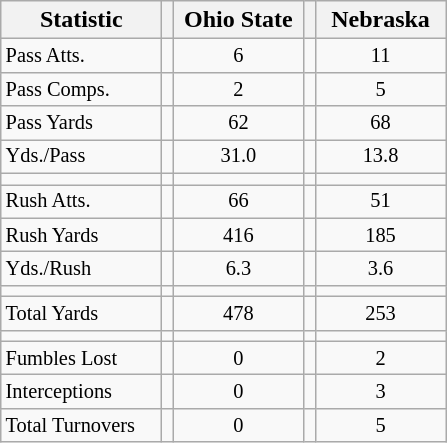<table class="wikitable">
<tr>
<th scope="col" align="left" width="100px">Statistic</th>
<th></th>
<th scope="col" text-align="center" width="80px">Ohio State</th>
<th></th>
<th scope="col" text-align="center" width="80px">Nebraska</th>
</tr>
<tr>
<td style="font-size:85%;">Pass Atts.</td>
<td></td>
<td style="text-align: center; font-size:85%;">6</td>
<td></td>
<td style="text-align: center; font-size:85%;">11</td>
</tr>
<tr>
<td style="font-size:85%;">Pass Comps.</td>
<td></td>
<td style="text-align: center; font-size:85%;">2</td>
<td></td>
<td style="text-align: center; font-size:85%;">5</td>
</tr>
<tr>
<td style="font-size:85%;">Pass Yards</td>
<td></td>
<td style="text-align: center; font-size:85%;">62</td>
<td></td>
<td style="text-align: center; font-size:85%;">68</td>
</tr>
<tr>
<td style="font-size:85%;">Yds./Pass</td>
<td></td>
<td style="text-align: center; font-size:85%;">31.0</td>
<td></td>
<td style="text-align: center; font-size:85%;">13.8</td>
</tr>
<tr>
<td></td>
<td></td>
<td></td>
<td></td>
<td></td>
</tr>
<tr>
<td style="font-size:85%;">Rush Atts.</td>
<td></td>
<td style="text-align: center; font-size:85%;">66</td>
<td></td>
<td style="text-align: center; font-size:85%;">51</td>
</tr>
<tr>
<td style="font-size:85%;">Rush Yards</td>
<td></td>
<td style="text-align: center; font-size:85%;">416</td>
<td></td>
<td style="text-align: center; font-size:85%;">185</td>
</tr>
<tr>
<td style="font-size:85%;">Yds./Rush</td>
<td></td>
<td style="text-align: center; font-size:85%;">6.3</td>
<td></td>
<td style="text-align: center; font-size:85%;">3.6</td>
</tr>
<tr>
<td></td>
<td></td>
<td></td>
<td></td>
<td></td>
</tr>
<tr>
<td style="font-size:85%;">Total Yards</td>
<td></td>
<td style="text-align: center; font-size:85%;">478</td>
<td></td>
<td style="text-align: center; font-size:85%;">253</td>
</tr>
<tr>
<td></td>
<td></td>
<td></td>
<td></td>
<td></td>
</tr>
<tr>
<td style="font-size:85%;">Fumbles Lost</td>
<td></td>
<td style="text-align: center; font-size:85%;">0</td>
<td></td>
<td style="text-align: center; font-size:85%;">2</td>
</tr>
<tr>
<td style="font-size:85%;">Interceptions</td>
<td></td>
<td style="text-align: center; font-size:85%;">0</td>
<td></td>
<td style="text-align: center; font-size:85%;">3</td>
</tr>
<tr>
<td style="font-size:85%;">Total Turnovers</td>
<td></td>
<td style="text-align: center; font-size:85%;">0</td>
<td></td>
<td style="text-align: center; font-size:85%;">5</td>
</tr>
</table>
